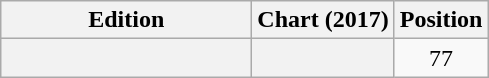<table class="wikitable sortable plainrowheaders" style="text-align:center">
<tr>
<th style="width:10em;">Edition</th>
<th>Chart (2017)</th>
<th>Position</th>
</tr>
<tr>
<th scope="row"></th>
<th scope="row"></th>
<td>77</td>
</tr>
</table>
